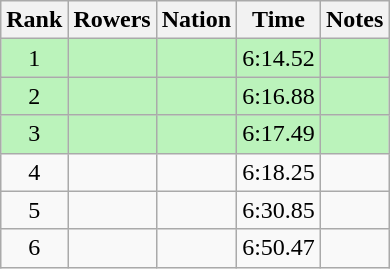<table class="wikitable sortable" style="text-align:center">
<tr>
<th>Rank</th>
<th>Rowers</th>
<th>Nation</th>
<th>Time</th>
<th>Notes</th>
</tr>
<tr bgcolor=bbf3bb>
<td>1</td>
<td align=left data-sort-value="Brundin, Folke"></td>
<td align=left></td>
<td>6:14.52</td>
<td></td>
</tr>
<tr bgcolor=bbf3bb>
<td>2</td>
<td align=left data-sort-value="Berkhout, Darby"></td>
<td align=left></td>
<td>6:16.88</td>
<td></td>
</tr>
<tr bgcolor=bbf3bb>
<td>3</td>
<td align=left data-sort-value="Fotou, Georgios"></td>
<td align=left></td>
<td>6:17.49</td>
<td></td>
</tr>
<tr>
<td>4</td>
<td align=left data-sort-value="Aguirre, José Luis"></td>
<td align=left></td>
<td>6:18.25</td>
<td></td>
</tr>
<tr>
<td>5</td>
<td align=left data-sort-value="Arantes, Marcos"></td>
<td align=left></td>
<td>6:30.85</td>
<td></td>
</tr>
<tr>
<td>6</td>
<td align=left></td>
<td align=left></td>
<td>6:50.47</td>
<td></td>
</tr>
</table>
